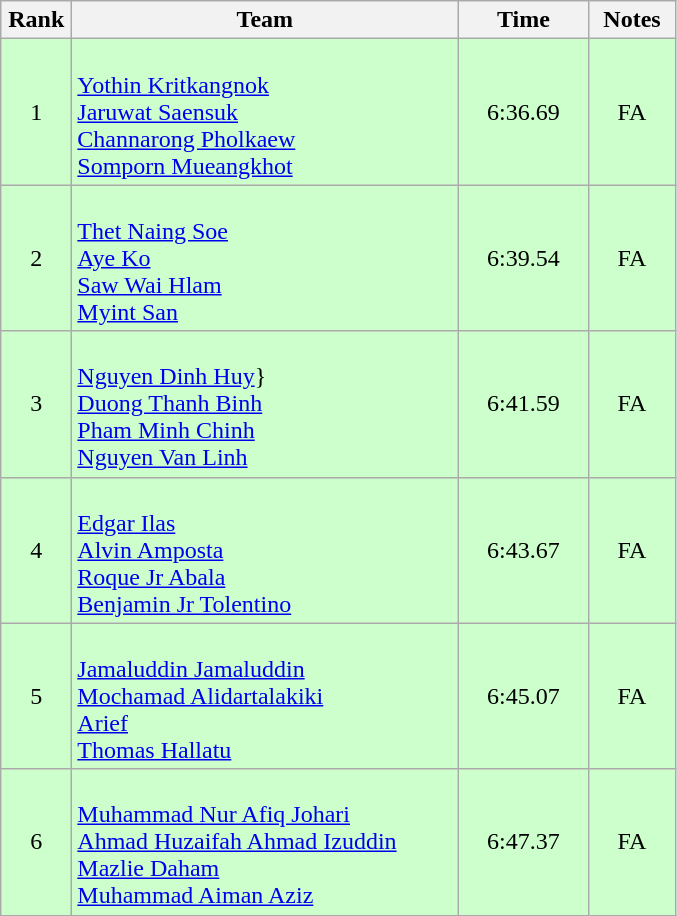<table class="wikitable" style="text-align:center;">
<tr>
<th width=40>Rank</th>
<th width=250>Team</th>
<th width=80>Time</th>
<th width=50>Notes</th>
</tr>
<tr bgcolor=ccffcc>
<td>1</td>
<td align=left><br><a href='#'>Yothin Kritkangnok</a><br><a href='#'>Jaruwat Saensuk</a><br><a href='#'>Channarong Pholkaew</a><br><a href='#'>Somporn Mueangkhot</a></td>
<td>6:36.69</td>
<td>FA</td>
</tr>
<tr bgcolor=ccffcc>
<td>2</td>
<td align=left><br><a href='#'>Thet Naing Soe</a><br><a href='#'>Aye Ko</a><br><a href='#'>Saw Wai Hlam</a><br><a href='#'>Myint San</a></td>
<td>6:39.54</td>
<td>FA</td>
</tr>
<tr bgcolor=ccffcc>
<td>3</td>
<td align=left><br><a href='#'>Nguyen Dinh Huy</a>}<br><a href='#'>Duong Thanh Binh</a><br><a href='#'>Pham Minh Chinh</a><br><a href='#'>Nguyen Van Linh</a></td>
<td>6:41.59</td>
<td>FA</td>
</tr>
<tr bgcolor=ccffcc>
<td>4</td>
<td align=left><br><a href='#'>Edgar Ilas</a><br><a href='#'>Alvin Amposta</a><br><a href='#'>Roque Jr Abala</a><br><a href='#'>Benjamin Jr Tolentino</a></td>
<td>6:43.67</td>
<td>FA</td>
</tr>
<tr bgcolor=ccffcc>
<td>5</td>
<td align=left><br><a href='#'>Jamaluddin Jamaluddin</a><br><a href='#'>Mochamad Alidartalakiki</a><br><a href='#'>Arief</a><br><a href='#'>Thomas Hallatu</a></td>
<td>6:45.07</td>
<td>FA</td>
</tr>
<tr bgcolor=ccffcc>
<td>6</td>
<td align=left><br><a href='#'>Muhammad Nur Afiq Johari</a><br><a href='#'>Ahmad Huzaifah Ahmad Izuddin</a><br><a href='#'>Mazlie Daham</a><br><a href='#'>Muhammad Aiman Aziz</a></td>
<td>6:47.37</td>
<td>FA</td>
</tr>
</table>
